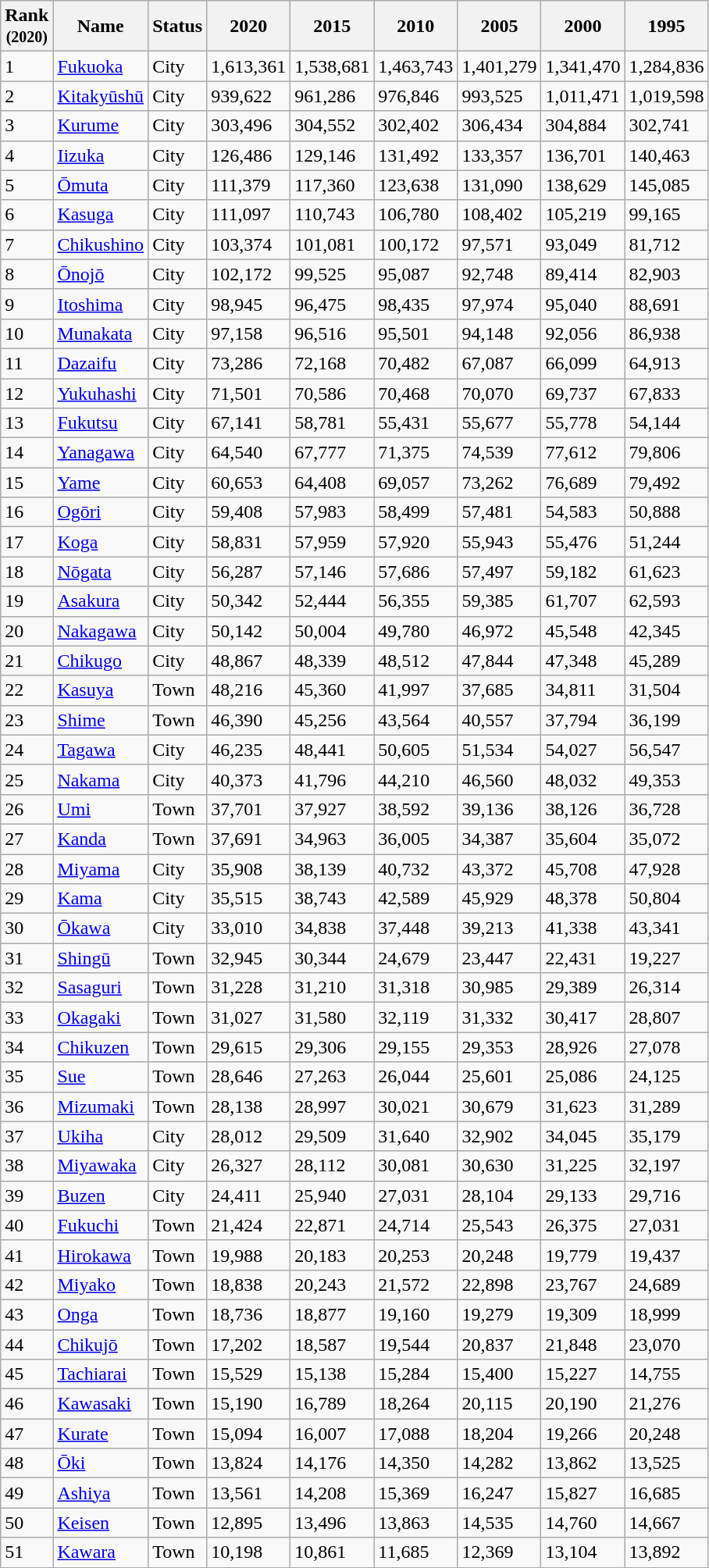<table class="wikitable sortable">
<tr>
<th>Rank<br><small>(2020)</small></th>
<th>Name</th>
<th>Status</th>
<th>2020</th>
<th>2015</th>
<th>2010</th>
<th>2005</th>
<th>2000</th>
<th>1995</th>
</tr>
<tr>
<td>1</td>
<td><a href='#'>Fukuoka</a></td>
<td>City</td>
<td>1,613,361</td>
<td>1,538,681</td>
<td>1,463,743</td>
<td>1,401,279</td>
<td>1,341,470</td>
<td>1,284,836</td>
</tr>
<tr>
<td>2</td>
<td><a href='#'>Kitakyūshū</a></td>
<td>City</td>
<td>939,622</td>
<td>961,286</td>
<td>976,846</td>
<td>993,525</td>
<td>1,011,471</td>
<td>1,019,598</td>
</tr>
<tr>
<td>3</td>
<td><a href='#'>Kurume</a></td>
<td>City</td>
<td>303,496</td>
<td>304,552</td>
<td>302,402</td>
<td>306,434</td>
<td>304,884</td>
<td>302,741</td>
</tr>
<tr>
<td>4</td>
<td><a href='#'>Iizuka</a></td>
<td>City</td>
<td>126,486</td>
<td>129,146</td>
<td>131,492</td>
<td>133,357</td>
<td>136,701</td>
<td>140,463</td>
</tr>
<tr>
<td>5</td>
<td><a href='#'>Ōmuta</a></td>
<td>City</td>
<td>111,379</td>
<td>117,360</td>
<td>123,638</td>
<td>131,090</td>
<td>138,629</td>
<td>145,085</td>
</tr>
<tr>
<td>6</td>
<td><a href='#'>Kasuga</a></td>
<td>City</td>
<td>111,097</td>
<td>110,743</td>
<td>106,780</td>
<td>108,402</td>
<td>105,219</td>
<td>99,165</td>
</tr>
<tr>
<td>7</td>
<td><a href='#'>Chikushino</a></td>
<td>City</td>
<td>103,374</td>
<td>101,081</td>
<td>100,172</td>
<td>97,571</td>
<td>93,049</td>
<td>81,712</td>
</tr>
<tr>
<td>8</td>
<td><a href='#'>Ōnojō</a></td>
<td>City</td>
<td>102,172</td>
<td>99,525</td>
<td>95,087</td>
<td>92,748</td>
<td>89,414</td>
<td>82,903</td>
</tr>
<tr>
<td>9</td>
<td><a href='#'>Itoshima</a></td>
<td>City</td>
<td>98,945</td>
<td>96,475</td>
<td>98,435</td>
<td>97,974</td>
<td>95,040</td>
<td>88,691</td>
</tr>
<tr>
<td>10</td>
<td><a href='#'>Munakata</a></td>
<td>City</td>
<td>97,158</td>
<td>96,516</td>
<td>95,501</td>
<td>94,148</td>
<td>92,056</td>
<td>86,938</td>
</tr>
<tr>
<td>11</td>
<td><a href='#'>Dazaifu</a></td>
<td>City</td>
<td>73,286</td>
<td>72,168</td>
<td>70,482</td>
<td>67,087</td>
<td>66,099</td>
<td>64,913</td>
</tr>
<tr>
<td>12</td>
<td><a href='#'>Yukuhashi</a></td>
<td>City</td>
<td>71,501</td>
<td>70,586</td>
<td>70,468</td>
<td>70,070</td>
<td>69,737</td>
<td>67,833</td>
</tr>
<tr>
<td>13</td>
<td><a href='#'>Fukutsu</a></td>
<td>City</td>
<td>67,141</td>
<td>58,781</td>
<td>55,431</td>
<td>55,677</td>
<td>55,778</td>
<td>54,144</td>
</tr>
<tr>
<td>14</td>
<td><a href='#'>Yanagawa</a></td>
<td>City</td>
<td>64,540</td>
<td>67,777</td>
<td>71,375</td>
<td>74,539</td>
<td>77,612</td>
<td>79,806</td>
</tr>
<tr>
<td>15</td>
<td><a href='#'>Yame</a></td>
<td>City</td>
<td>60,653</td>
<td>64,408</td>
<td>69,057</td>
<td>73,262</td>
<td>76,689</td>
<td>79,492</td>
</tr>
<tr>
<td>16</td>
<td><a href='#'>Ogōri</a></td>
<td>City</td>
<td>59,408</td>
<td>57,983</td>
<td>58,499</td>
<td>57,481</td>
<td>54,583</td>
<td>50,888</td>
</tr>
<tr>
<td>17</td>
<td><a href='#'>Koga</a></td>
<td>City</td>
<td>58,831</td>
<td>57,959</td>
<td>57,920</td>
<td>55,943</td>
<td>55,476</td>
<td>51,244</td>
</tr>
<tr>
<td>18</td>
<td><a href='#'>Nōgata</a></td>
<td>City</td>
<td>56,287</td>
<td>57,146</td>
<td>57,686</td>
<td>57,497</td>
<td>59,182</td>
<td>61,623</td>
</tr>
<tr>
<td>19</td>
<td><a href='#'>Asakura</a></td>
<td>City</td>
<td>50,342</td>
<td>52,444</td>
<td>56,355</td>
<td>59,385</td>
<td>61,707</td>
<td>62,593</td>
</tr>
<tr>
<td>20</td>
<td><a href='#'>Nakagawa</a></td>
<td>City</td>
<td>50,142</td>
<td>50,004</td>
<td>49,780</td>
<td>46,972</td>
<td>45,548</td>
<td>42,345</td>
</tr>
<tr>
<td>21</td>
<td><a href='#'>Chikugo</a></td>
<td>City</td>
<td>48,867</td>
<td>48,339</td>
<td>48,512</td>
<td>47,844</td>
<td>47,348</td>
<td>45,289</td>
</tr>
<tr>
<td>22</td>
<td><a href='#'>Kasuya</a></td>
<td>Town</td>
<td>48,216</td>
<td>45,360</td>
<td>41,997</td>
<td>37,685</td>
<td>34,811</td>
<td>31,504</td>
</tr>
<tr>
<td>23</td>
<td><a href='#'>Shime</a></td>
<td>Town</td>
<td>46,390</td>
<td>45,256</td>
<td>43,564</td>
<td>40,557</td>
<td>37,794</td>
<td>36,199</td>
</tr>
<tr>
<td>24</td>
<td><a href='#'>Tagawa</a></td>
<td>City</td>
<td>46,235</td>
<td>48,441</td>
<td>50,605</td>
<td>51,534</td>
<td>54,027</td>
<td>56,547</td>
</tr>
<tr>
<td>25</td>
<td><a href='#'>Nakama</a></td>
<td>City</td>
<td>40,373</td>
<td>41,796</td>
<td>44,210</td>
<td>46,560</td>
<td>48,032</td>
<td>49,353</td>
</tr>
<tr>
<td>26</td>
<td><a href='#'>Umi</a></td>
<td>Town</td>
<td>37,701</td>
<td>37,927</td>
<td>38,592</td>
<td>39,136</td>
<td>38,126</td>
<td>36,728</td>
</tr>
<tr>
<td>27</td>
<td><a href='#'>Kanda</a></td>
<td>Town</td>
<td>37,691</td>
<td>34,963</td>
<td>36,005</td>
<td>34,387</td>
<td>35,604</td>
<td>35,072</td>
</tr>
<tr>
<td>28</td>
<td><a href='#'>Miyama</a></td>
<td>City</td>
<td>35,908</td>
<td>38,139</td>
<td>40,732</td>
<td>43,372</td>
<td>45,708</td>
<td>47,928</td>
</tr>
<tr>
<td>29</td>
<td><a href='#'>Kama</a></td>
<td>City</td>
<td>35,515</td>
<td>38,743</td>
<td>42,589</td>
<td>45,929</td>
<td>48,378</td>
<td>50,804</td>
</tr>
<tr>
<td>30</td>
<td><a href='#'>Ōkawa</a></td>
<td>City</td>
<td>33,010</td>
<td>34,838</td>
<td>37,448</td>
<td>39,213</td>
<td>41,338</td>
<td>43,341</td>
</tr>
<tr>
<td>31</td>
<td><a href='#'>Shingū</a></td>
<td>Town</td>
<td>32,945</td>
<td>30,344</td>
<td>24,679</td>
<td>23,447</td>
<td>22,431</td>
<td>19,227</td>
</tr>
<tr>
<td>32</td>
<td><a href='#'>Sasaguri</a></td>
<td>Town</td>
<td>31,228</td>
<td>31,210</td>
<td>31,318</td>
<td>30,985</td>
<td>29,389</td>
<td>26,314</td>
</tr>
<tr>
<td>33</td>
<td><a href='#'>Okagaki</a></td>
<td>Town</td>
<td>31,027</td>
<td>31,580</td>
<td>32,119</td>
<td>31,332</td>
<td>30,417</td>
<td>28,807</td>
</tr>
<tr>
<td>34</td>
<td><a href='#'>Chikuzen</a></td>
<td>Town</td>
<td>29,615</td>
<td>29,306</td>
<td>29,155</td>
<td>29,353</td>
<td>28,926</td>
<td>27,078</td>
</tr>
<tr>
<td>35</td>
<td><a href='#'>Sue</a></td>
<td>Town</td>
<td>28,646</td>
<td>27,263</td>
<td>26,044</td>
<td>25,601</td>
<td>25,086</td>
<td>24,125</td>
</tr>
<tr>
<td>36</td>
<td><a href='#'>Mizumaki</a></td>
<td>Town</td>
<td>28,138</td>
<td>28,997</td>
<td>30,021</td>
<td>30,679</td>
<td>31,623</td>
<td>31,289</td>
</tr>
<tr>
<td>37</td>
<td><a href='#'>Ukiha</a></td>
<td>City</td>
<td>28,012</td>
<td>29,509</td>
<td>31,640</td>
<td>32,902</td>
<td>34,045</td>
<td>35,179</td>
</tr>
<tr>
<td>38</td>
<td><a href='#'>Miyawaka</a></td>
<td>City</td>
<td>26,327</td>
<td>28,112</td>
<td>30,081</td>
<td>30,630</td>
<td>31,225</td>
<td>32,197</td>
</tr>
<tr>
<td>39</td>
<td><a href='#'>Buzen</a></td>
<td>City</td>
<td>24,411</td>
<td>25,940</td>
<td>27,031</td>
<td>28,104</td>
<td>29,133</td>
<td>29,716</td>
</tr>
<tr>
<td>40</td>
<td><a href='#'>Fukuchi</a></td>
<td>Town</td>
<td>21,424</td>
<td>22,871</td>
<td>24,714</td>
<td>25,543</td>
<td>26,375</td>
<td>27,031</td>
</tr>
<tr>
<td>41</td>
<td><a href='#'>Hirokawa</a></td>
<td>Town</td>
<td>19,988</td>
<td>20,183</td>
<td>20,253</td>
<td>20,248</td>
<td>19,779</td>
<td>19,437</td>
</tr>
<tr>
<td>42</td>
<td><a href='#'>Miyako</a></td>
<td>Town</td>
<td>18,838</td>
<td>20,243</td>
<td>21,572</td>
<td>22,898</td>
<td>23,767</td>
<td>24,689</td>
</tr>
<tr>
<td>43</td>
<td><a href='#'>Onga</a></td>
<td>Town</td>
<td>18,736</td>
<td>18,877</td>
<td>19,160</td>
<td>19,279</td>
<td>19,309</td>
<td>18,999</td>
</tr>
<tr>
<td>44</td>
<td><a href='#'>Chikujō</a></td>
<td>Town</td>
<td>17,202</td>
<td>18,587</td>
<td>19,544</td>
<td>20,837</td>
<td>21,848</td>
<td>23,070</td>
</tr>
<tr>
<td>45</td>
<td><a href='#'>Tachiarai</a></td>
<td>Town</td>
<td>15,529</td>
<td>15,138</td>
<td>15,284</td>
<td>15,400</td>
<td>15,227</td>
<td>14,755</td>
</tr>
<tr>
<td>46</td>
<td><a href='#'>Kawasaki</a></td>
<td>Town</td>
<td>15,190</td>
<td>16,789</td>
<td>18,264</td>
<td>20,115</td>
<td>20,190</td>
<td>21,276</td>
</tr>
<tr>
<td>47</td>
<td><a href='#'>Kurate</a></td>
<td>Town</td>
<td>15,094</td>
<td>16,007</td>
<td>17,088</td>
<td>18,204</td>
<td>19,266</td>
<td>20,248</td>
</tr>
<tr>
<td>48</td>
<td><a href='#'>Ōki</a></td>
<td>Town</td>
<td>13,824</td>
<td>14,176</td>
<td>14,350</td>
<td>14,282</td>
<td>13,862</td>
<td>13,525</td>
</tr>
<tr>
<td>49</td>
<td><a href='#'>Ashiya</a></td>
<td>Town</td>
<td>13,561</td>
<td>14,208</td>
<td>15,369</td>
<td>16,247</td>
<td>15,827</td>
<td>16,685</td>
</tr>
<tr>
<td>50</td>
<td><a href='#'>Keisen</a></td>
<td>Town</td>
<td>12,895</td>
<td>13,496</td>
<td>13,863</td>
<td>14,535</td>
<td>14,760</td>
<td>14,667</td>
</tr>
<tr>
<td>51</td>
<td><a href='#'>Kawara</a></td>
<td>Town</td>
<td>10,198</td>
<td>10,861</td>
<td>11,685</td>
<td>12,369</td>
<td>13,104</td>
<td>13,892</td>
</tr>
</table>
